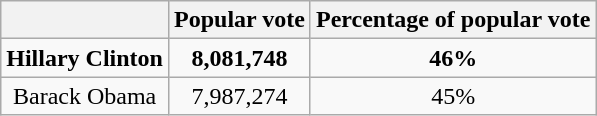<table class="wikitable sortable" style="text-align:center">
<tr>
<th></th>
<th>Popular vote</th>
<th>Percentage of popular vote</th>
</tr>
<tr>
<td><strong>Hillary Clinton</strong></td>
<td><strong>8,081,748</strong></td>
<td><strong>46%</strong></td>
</tr>
<tr>
<td>Barack Obama</td>
<td>7,987,274</td>
<td>45%</td>
</tr>
</table>
